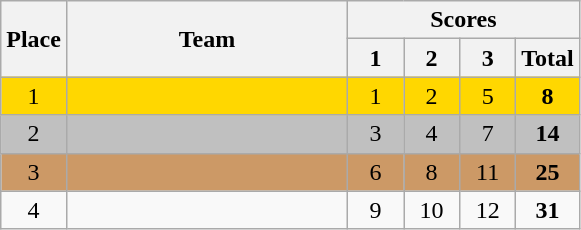<table class=wikitable style="text-align:center">
<tr>
<th width=20 rowspan=2>Place</th>
<th width=180 rowspan=2>Team</th>
<th colspan=4>Scores</th>
</tr>
<tr>
<th width=30>1</th>
<th width=30>2</th>
<th width=30>3</th>
<th>Total</th>
</tr>
<tr bgcolor=gold>
<td>1</td>
<td align=left></td>
<td>1</td>
<td>2</td>
<td>5</td>
<td><strong>8</strong></td>
</tr>
<tr bgcolor=silver>
<td>2</td>
<td align=left></td>
<td>3</td>
<td>4</td>
<td>7</td>
<td><strong>14</strong></td>
</tr>
<tr bgcolor=cc9966>
<td>3</td>
<td align=left></td>
<td>6</td>
<td>8</td>
<td>11</td>
<td><strong>25</strong></td>
</tr>
<tr>
<td>4</td>
<td align=left></td>
<td>9</td>
<td>10</td>
<td>12</td>
<td><strong>31</strong></td>
</tr>
</table>
